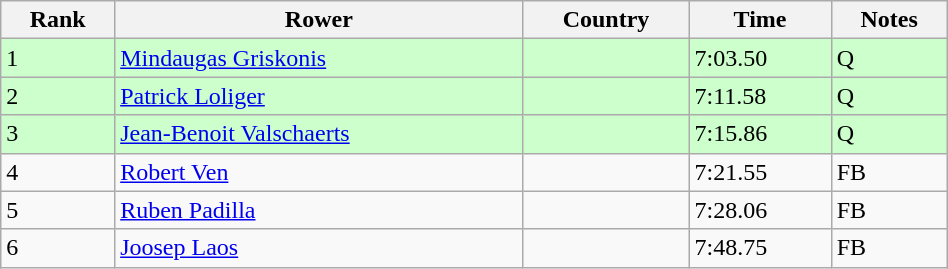<table class="wikitable" width=50%>
<tr>
<th>Rank</th>
<th>Rower</th>
<th>Country</th>
<th>Time</th>
<th>Notes</th>
</tr>
<tr bgcolor=ccffcc>
<td>1</td>
<td><a href='#'>Mindaugas Griskonis</a></td>
<td></td>
<td>7:03.50</td>
<td>Q</td>
</tr>
<tr bgcolor=ccffcc>
<td>2</td>
<td><a href='#'>Patrick Loliger</a></td>
<td></td>
<td>7:11.58</td>
<td>Q</td>
</tr>
<tr bgcolor=ccffcc>
<td>3</td>
<td><a href='#'>Jean-Benoit Valschaerts</a></td>
<td></td>
<td>7:15.86</td>
<td>Q</td>
</tr>
<tr>
<td>4</td>
<td><a href='#'>Robert Ven</a></td>
<td></td>
<td>7:21.55</td>
<td>FB</td>
</tr>
<tr>
<td>5</td>
<td><a href='#'>Ruben Padilla</a></td>
<td></td>
<td>7:28.06</td>
<td>FB</td>
</tr>
<tr>
<td>6</td>
<td><a href='#'>Joosep Laos</a></td>
<td></td>
<td>7:48.75</td>
<td>FB</td>
</tr>
</table>
